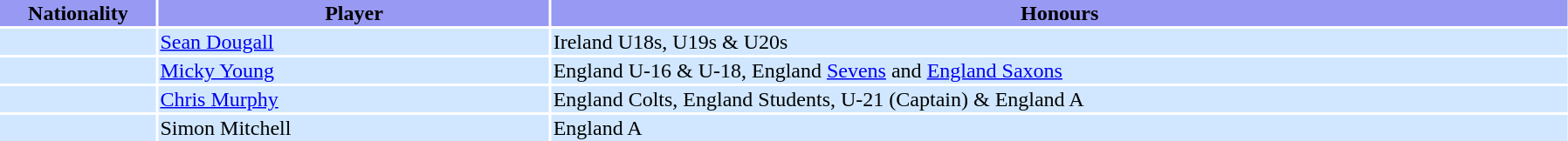<table style="width:95%;">
<tr style="background:#9799f3;">
<th width=10%>Nationality</th>
<th width=25%>Player</th>
<th !width=5%>Honours</th>
</tr>
<tr style="background:#d0e7ff;">
<td align=center></td>
<td align=centre><a href='#'>Sean Dougall</a></td>
<td align=centre>Ireland U18s, U19s & U20s</td>
</tr>
<tr style="background:#d0e7ff;">
<td align=center></td>
<td align=centre><a href='#'>Micky Young</a></td>
<td align=centre>England U-16 & U-18, England <a href='#'>Sevens</a> and <a href='#'>England Saxons</a></td>
</tr>
<tr style="background:#d0e7ff;">
<td align=center></td>
<td align=centre><a href='#'>Chris Murphy</a></td>
<td>England Colts, England Students, U-21 (Captain) & England A</td>
</tr>
<tr style="background:#d0e7ff;">
<td align=center></td>
<td align=centre>Simon Mitchell</td>
<td>England A</td>
</tr>
<tr style="background:#d0e7ff;">
</tr>
</table>
